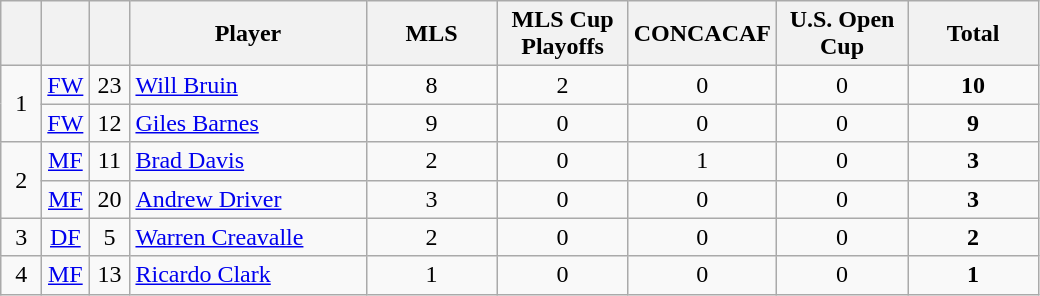<table class="wikitable" style="text-align:center;">
<tr>
<th width=20></th>
<th width=20></th>
<th width=20></th>
<th width=150>Player</th>
<th width=80>MLS</th>
<th width=80>MLS Cup Playoffs</th>
<th width=80>CONCACAF</th>
<th width=80>U.S. Open Cup</th>
<th width=80>Total</th>
</tr>
<tr>
<td rowspan=2>1</td>
<td><a href='#'>FW</a></td>
<td>23</td>
<td align=left><a href='#'>Will Bruin</a></td>
<td>8</td>
<td>2</td>
<td>0</td>
<td>0</td>
<td><strong>10</strong></td>
</tr>
<tr>
<td><a href='#'>FW</a></td>
<td>12</td>
<td align=left><a href='#'>Giles Barnes</a></td>
<td>9</td>
<td>0</td>
<td>0</td>
<td>0</td>
<td><strong>9</strong></td>
</tr>
<tr>
<td rowspan=2>2</td>
<td><a href='#'>MF</a></td>
<td>11</td>
<td align=left><a href='#'>Brad Davis</a></td>
<td>2</td>
<td>0</td>
<td>1</td>
<td>0</td>
<td><strong>3</strong></td>
</tr>
<tr>
<td><a href='#'>MF</a></td>
<td>20</td>
<td align=left><a href='#'>Andrew Driver</a></td>
<td>3</td>
<td>0</td>
<td>0</td>
<td>0</td>
<td><strong>3</strong></td>
</tr>
<tr>
<td>3</td>
<td><a href='#'>DF</a></td>
<td>5</td>
<td align=left><a href='#'>Warren Creavalle</a></td>
<td>2</td>
<td>0</td>
<td>0</td>
<td>0</td>
<td><strong>2</strong></td>
</tr>
<tr>
<td>4</td>
<td><a href='#'>MF</a></td>
<td>13</td>
<td align=left><a href='#'>Ricardo Clark</a></td>
<td>1</td>
<td>0</td>
<td>0</td>
<td>0</td>
<td><strong>1</strong></td>
</tr>
</table>
